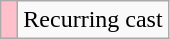<table class="wikitable">
<tr>
<td style="background: pink"> </td>
<td>Recurring cast</td>
</tr>
</table>
